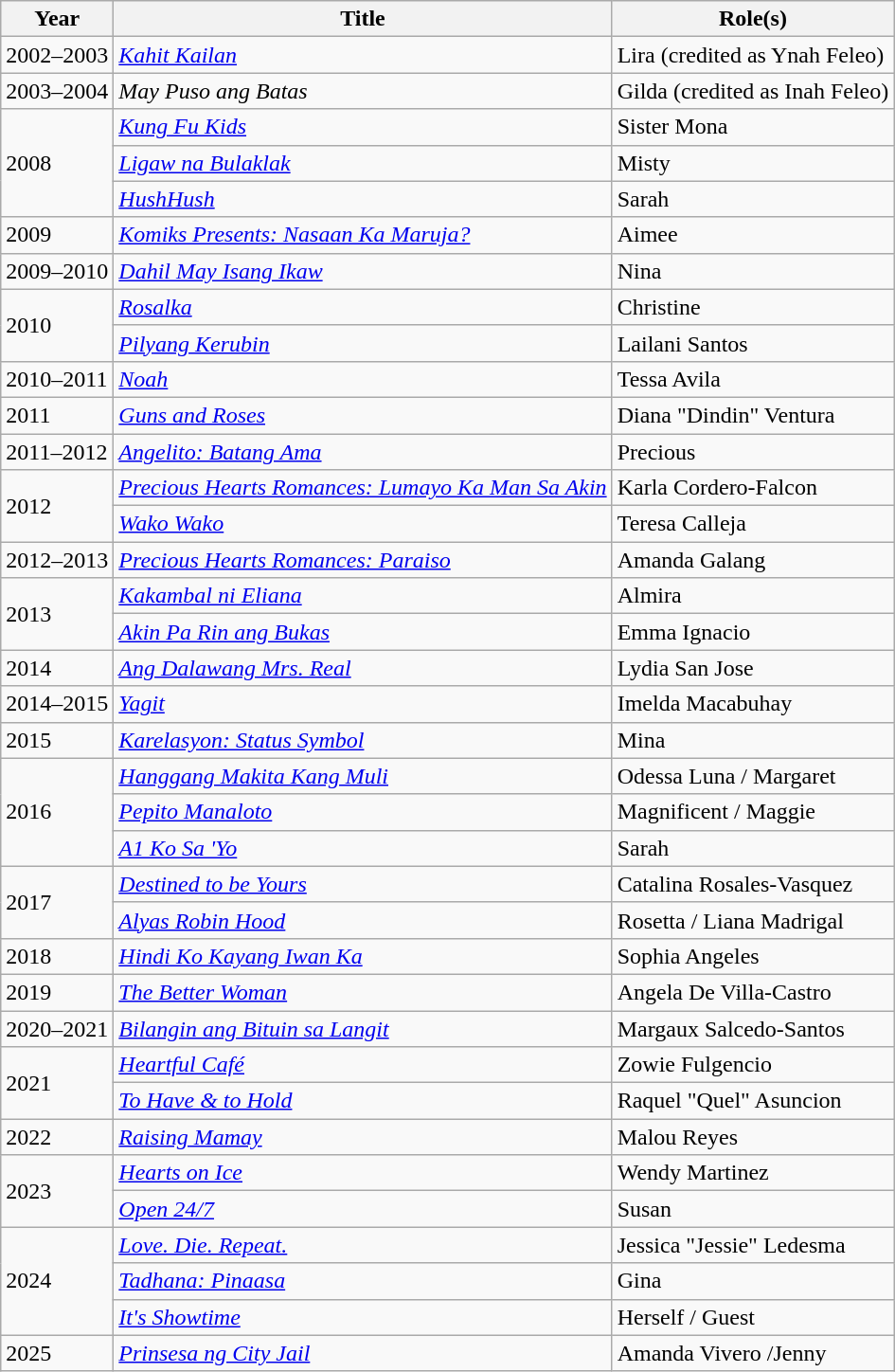<table class="wikitable sortable">
<tr>
<th>Year</th>
<th>Title</th>
<th>Role(s)</th>
</tr>
<tr>
<td>2002–2003</td>
<td><em><a href='#'>Kahit Kailan</a></em></td>
<td>Lira (credited as Ynah Feleo)</td>
</tr>
<tr>
<td>2003–2004</td>
<td><em>May Puso ang Batas</em></td>
<td>Gilda (credited as Inah Feleo)</td>
</tr>
<tr>
<td rowspan="3">2008</td>
<td><em><a href='#'>Kung Fu Kids</a></em></td>
<td>Sister Mona</td>
</tr>
<tr>
<td><em><a href='#'>Ligaw na Bulaklak</a></em></td>
<td>Misty</td>
</tr>
<tr>
<td><em><a href='#'>HushHush</a></em></td>
<td>Sarah</td>
</tr>
<tr>
<td>2009</td>
<td><em><a href='#'>Komiks Presents: Nasaan Ka Maruja?</a></em></td>
<td>Aimee</td>
</tr>
<tr>
<td>2009–2010</td>
<td><em><a href='#'>Dahil May Isang Ikaw</a></em></td>
<td>Nina</td>
</tr>
<tr>
<td rowspan="2">2010</td>
<td><em><a href='#'>Rosalka</a></em></td>
<td>Christine</td>
</tr>
<tr>
<td><em><a href='#'>Pilyang Kerubin</a></em></td>
<td>Lailani Santos</td>
</tr>
<tr>
<td>2010–2011</td>
<td><em><a href='#'>Noah</a></em></td>
<td>Tessa Avila</td>
</tr>
<tr>
<td>2011</td>
<td><em><a href='#'>Guns and Roses</a></em></td>
<td>Diana "Dindin" Ventura</td>
</tr>
<tr>
<td>2011–2012</td>
<td><em><a href='#'>Angelito: Batang Ama</a></em></td>
<td>Precious</td>
</tr>
<tr>
<td rowspan="2">2012</td>
<td><em><a href='#'>Precious Hearts Romances: Lumayo Ka Man Sa Akin</a></em></td>
<td>Karla Cordero-Falcon</td>
</tr>
<tr>
<td><em><a href='#'>Wako Wako</a></em></td>
<td>Teresa Calleja</td>
</tr>
<tr>
<td>2012–2013</td>
<td><em><a href='#'>Precious Hearts Romances: Paraiso</a></em></td>
<td>Amanda Galang</td>
</tr>
<tr>
<td rowspan="2">2013</td>
<td><em><a href='#'>Kakambal ni Eliana</a></em></td>
<td>Almira</td>
</tr>
<tr>
<td><em><a href='#'>Akin Pa Rin ang Bukas</a></em></td>
<td>Emma Ignacio</td>
</tr>
<tr>
<td>2014</td>
<td><em><a href='#'>Ang Dalawang Mrs. Real</a></em></td>
<td>Lydia San Jose</td>
</tr>
<tr>
<td>2014–2015</td>
<td><em><a href='#'>Yagit</a></em></td>
<td>Imelda Macabuhay</td>
</tr>
<tr>
<td>2015</td>
<td><em><a href='#'>Karelasyon: Status Symbol</a></em></td>
<td>Mina</td>
</tr>
<tr>
<td rowspan="3">2016</td>
<td><em><a href='#'>Hanggang Makita Kang Muli</a></em></td>
<td>Odessa Luna / Margaret</td>
</tr>
<tr>
<td><em><a href='#'>Pepito Manaloto</a></em></td>
<td>Magnificent / Maggie</td>
</tr>
<tr>
<td><em><a href='#'>A1 Ko Sa 'Yo</a></em></td>
<td>Sarah</td>
</tr>
<tr>
<td rowspan="2">2017</td>
<td><em><a href='#'>Destined to be Yours</a></em></td>
<td>Catalina Rosales-Vasquez</td>
</tr>
<tr>
<td><em><a href='#'>Alyas Robin Hood</a></em></td>
<td>Rosetta / Liana Madrigal</td>
</tr>
<tr>
<td>2018</td>
<td><em><a href='#'>Hindi Ko Kayang Iwan Ka</a></em></td>
<td>Sophia Angeles</td>
</tr>
<tr>
<td>2019</td>
<td><em><a href='#'>The Better Woman</a></em></td>
<td>Angela De Villa-Castro</td>
</tr>
<tr>
<td>2020–2021</td>
<td><em><a href='#'>Bilangin ang Bituin sa Langit</a></em></td>
<td>Margaux Salcedo-Santos</td>
</tr>
<tr>
<td rowspan="2">2021</td>
<td><em><a href='#'>Heartful Café</a></em></td>
<td>Zowie Fulgencio</td>
</tr>
<tr>
<td><em><a href='#'>To Have & to Hold</a></em></td>
<td>Raquel "Quel" Asuncion</td>
</tr>
<tr>
<td>2022</td>
<td><em><a href='#'>Raising Mamay</a></em></td>
<td>Malou Reyes</td>
</tr>
<tr>
<td rowspan="2">2023</td>
<td><em><a href='#'>Hearts on Ice</a></em></td>
<td>Wendy Martinez</td>
</tr>
<tr>
<td><em><a href='#'>Open 24/7</a></em></td>
<td>Susan</td>
</tr>
<tr>
<td rowspan="3">2024</td>
<td><em><a href='#'>Love. Die. Repeat.</a></em></td>
<td>Jessica "Jessie" Ledesma</td>
</tr>
<tr>
<td><em><a href='#'>Tadhana: Pinaasa</a></em></td>
<td>Gina</td>
</tr>
<tr>
<td><em><a href='#'>It's Showtime</a></em></td>
<td>Herself / Guest</td>
</tr>
<tr>
<td>2025</td>
<td><em><a href='#'>Prinsesa ng City Jail</a></em></td>
<td>Amanda Vivero /Jenny</td>
</tr>
</table>
